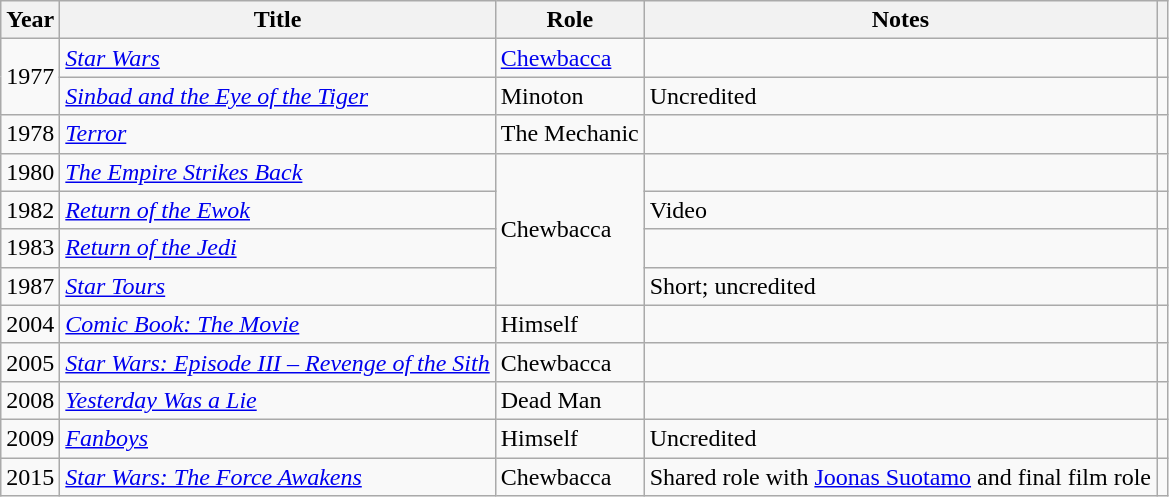<table class="wikitable sortable">
<tr>
<th scope=col>Year</th>
<th scope=col>Title</th>
<th scope=col>Role</th>
<th scope=col>Notes</th>
<th scope=col class=unsortable></th>
</tr>
<tr>
<td rowspan="2">1977</td>
<td><em><a href='#'>Star Wars</a></em></td>
<td><a href='#'>Chewbacca</a></td>
<td></td>
<td></td>
</tr>
<tr>
<td><em><a href='#'>Sinbad and the Eye of the Tiger</a></em></td>
<td>Minoton</td>
<td>Uncredited</td>
<td></td>
</tr>
<tr>
<td>1978</td>
<td><em><a href='#'>Terror</a></em></td>
<td>The Mechanic</td>
<td></td>
<td></td>
</tr>
<tr>
<td>1980</td>
<td><em><a href='#'>The Empire Strikes Back</a></em></td>
<td rowspan="4">Chewbacca</td>
<td></td>
<td></td>
</tr>
<tr>
<td>1982</td>
<td><em><a href='#'>Return of the Ewok</a></em></td>
<td>Video</td>
<td></td>
</tr>
<tr>
<td>1983</td>
<td><em><a href='#'>Return of the Jedi</a></em></td>
<td></td>
<td></td>
</tr>
<tr>
<td>1987</td>
<td><em><a href='#'>Star Tours</a></em></td>
<td>Short; uncredited</td>
<td></td>
</tr>
<tr>
<td>2004</td>
<td><em><a href='#'>Comic Book: The Movie</a></em></td>
<td>Himself</td>
<td></td>
<td></td>
</tr>
<tr>
<td>2005</td>
<td><em><a href='#'>Star Wars: Episode III – Revenge of the Sith</a></em></td>
<td>Chewbacca</td>
<td></td>
<td></td>
</tr>
<tr>
<td>2008</td>
<td><em><a href='#'>Yesterday Was a Lie</a></em></td>
<td>Dead Man</td>
<td></td>
<td></td>
</tr>
<tr>
<td>2009</td>
<td><em><a href='#'>Fanboys</a></em></td>
<td>Himself</td>
<td>Uncredited</td>
<td></td>
</tr>
<tr>
<td>2015</td>
<td><em><a href='#'>Star Wars: The Force Awakens</a></em></td>
<td>Chewbacca</td>
<td>Shared role with <a href='#'>Joonas Suotamo</a> and final film role</td>
<td></td>
</tr>
</table>
